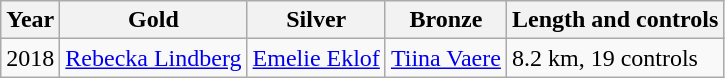<table class="wikitable">
<tr>
<th>Year</th>
<th>Gold</th>
<th>Silver</th>
<th>Bronze</th>
<th>Length and controls</th>
</tr>
<tr>
<td>2018</td>
<td> <a href='#'>Rebecka Lindberg</a></td>
<td> <a href='#'>Emelie Eklof</a></td>
<td> <a href='#'>Tiina Vaere</a></td>
<td>8.2 km, 19 controls</td>
</tr>
</table>
